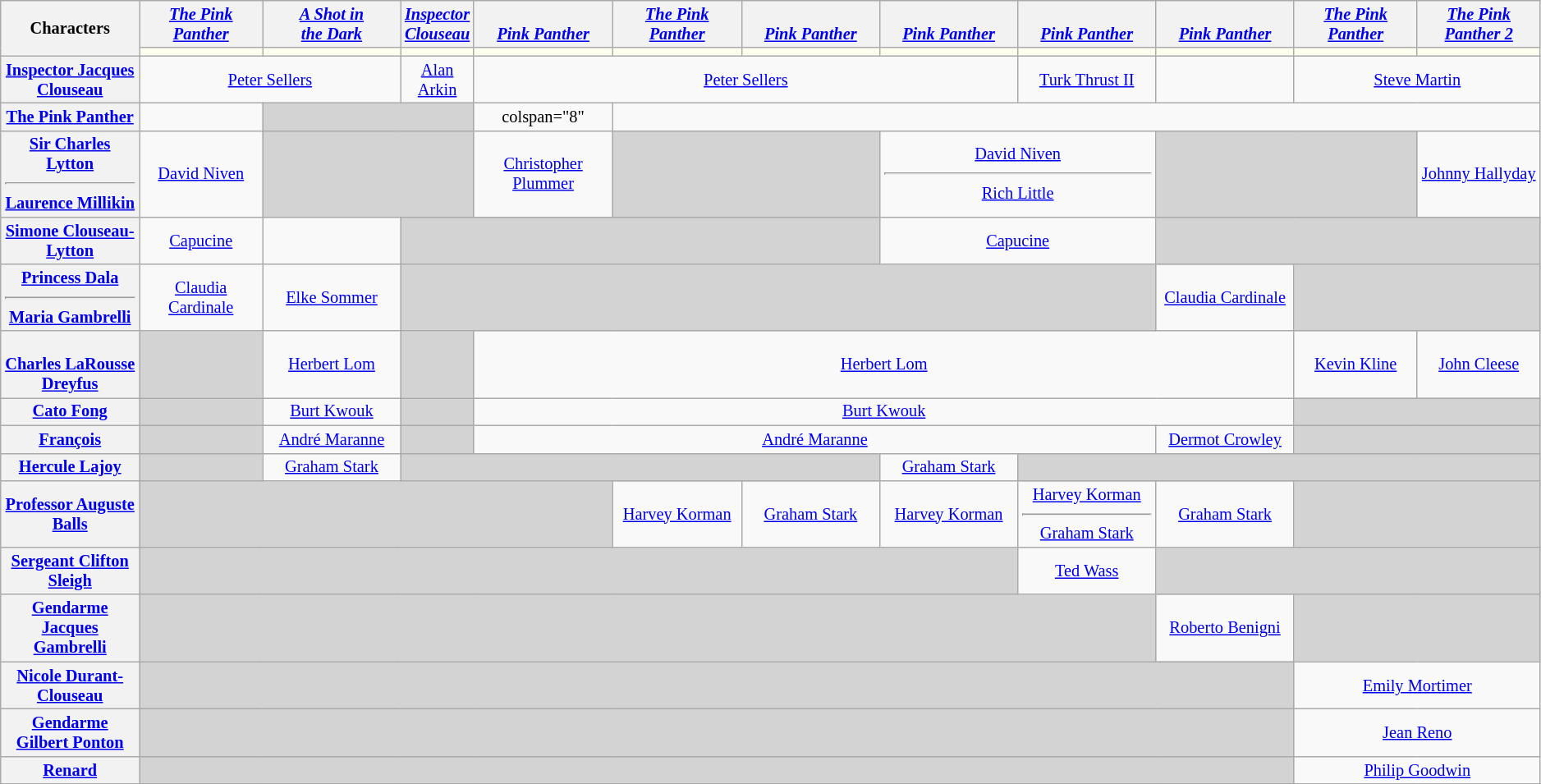<table class="wikitable" style="text-align:center; width:99%; font-size:85%">
<tr>
<th rowspan="2" style="width:9.09%;">Characters</th>
<th style="text-align:center; width:8.09%;"><em><a href='#'>The Pink Panther</a></em></th>
<th style="text-align:center; width:9.09%;"><em><a href='#'>A Shot in<br>the Dark</a></em></th>
<th style="text-align:center; width:0.009%;"><em><a href='#'>Inspector Clouseau</a></em></th>
<th style="text-align:center; width:9.09%;"><em><a href='#'><br>Pink Panther</a></em></th>
<th style="text-align:center; width:8.49%;"><em><a href='#'>The Pink Panther<br></a></em></th>
<th style="text-align:center; width:9.09%;"><em><a href='#'><br>Pink Panther</a></em></th>
<th style="text-align:center; width:9.09%;"><em><a href='#'><br>Pink Panther</a></em></th>
<th style="text-align:center; width:9.09%;"><em><a href='#'><br>Pink Panther</a></em></th>
<th style="text-align:center; width:9.09%;"><em><a href='#'><br>Pink Panther</a></em></th>
<th style="text-align:center; width:8.09%;"><em><a href='#'>The Pink Panther</a></em></th>
<th style="text-align:center; width:8.09%;"><em><a href='#'>The Pink Panther 2</a></em></th>
</tr>
<tr>
<th style="background-color:ivory;"><span></span></th>
<th style="background-color:ivory;"><span></span></th>
<th style="background-color:ivory;"><span></span></th>
<th style="background-color:ivory;"><span></span></th>
<th style="background-color:ivory;"><span></span></th>
<th style="background-color:ivory;"><span></span></th>
<th style="background-color:ivory;"><span></span></th>
<th style="background-color:ivory;"><span></span></th>
<th style="background-color:ivory;"><span></span></th>
<th style="background-color:ivory;"><span></span></th>
<th style="background-color:ivory;"><span></span></th>
</tr>
<tr>
<th><a href='#'>Inspector Jacques Clouseau<br></a></th>
<td colspan="2"><a href='#'>Peter Sellers</a></td>
<td><a href='#'>Alan Arkin</a></td>
<td colspan="4"><a href='#'>Peter Sellers</a></td>
<td><a href='#'>Turk Thrust II</a></td>
<td></td>
<td colspan="2"><a href='#'>Steve Martin</a></td>
</tr>
<tr>
<th><a href='#'>The Pink Panther</a></th>
<td></td>
<td colspan="2" style="background:lightgrey;"></td>
<td>colspan="8" </td>
</tr>
<tr>
<th><a href='#'>Sir Charles Lytton<br></a><hr><a href='#'>Laurence Millikin<br></a></th>
<td><a href='#'>David Niven</a></td>
<td colspan="2" style="background:lightgrey;"></td>
<td><a href='#'>Christopher Plummer</a></td>
<td colspan="2" style="background:lightgrey;"></td>
<td colspan="2"><a href='#'>David Niven</a><hr><a href='#'>Rich Little</a></td>
<td colspan="2" style="background:lightgrey;"></td>
<td><a href='#'>Johnny Hallyday</a></td>
</tr>
<tr>
<th><a href='#'>Simone Clouseau-Lytton</a></th>
<td><a href='#'>Capucine</a></td>
<td></td>
<td colspan="4" style="background:lightgrey;"></td>
<td colspan="2"><a href='#'>Capucine</a></td>
<td colspan="3" style="background:lightgrey;"></td>
</tr>
<tr>
<th><a href='#'>Princess Dala</a><hr><a href='#'>Maria Gambrelli</a></th>
<td><a href='#'>Claudia Cardinale</a></td>
<td><a href='#'>Elke Sommer</a></td>
<td colspan="6" style="background:lightgrey;"></td>
<td><a href='#'>Claudia Cardinale</a></td>
<td colspan="2" style="background:lightgrey;"></td>
</tr>
<tr>
<th><a href='#'><br>Charles LaRousse Dreyfus</a></th>
<td style="background:lightgrey;"></td>
<td><a href='#'>Herbert Lom</a></td>
<td style="background:lightgrey;"></td>
<td colspan="6"><a href='#'>Herbert Lom</a></td>
<td><a href='#'>Kevin Kline</a></td>
<td><a href='#'>John Cleese</a></td>
</tr>
<tr>
<th><a href='#'>Cato Fong</a></th>
<td style="background:lightgrey;"></td>
<td><a href='#'>Burt Kwouk</a></td>
<td style="background:lightgrey;"></td>
<td colspan="6"><a href='#'>Burt Kwouk</a></td>
<td colspan="2" style="background:lightgrey;"></td>
</tr>
<tr>
<th><a href='#'>François</a></th>
<td style="background:lightgrey;"></td>
<td><a href='#'>André Maranne</a></td>
<td style="background:lightgrey;"></td>
<td colspan="5"><a href='#'>André Maranne</a></td>
<td><a href='#'>Dermot Crowley</a></td>
<td colspan="2" style="background:lightgrey;"></td>
</tr>
<tr>
<th><a href='#'>Hercule Lajoy</a></th>
<td style="background:lightgrey;"></td>
<td><a href='#'>Graham Stark</a></td>
<td colspan="4" style="background:lightgrey;"></td>
<td><a href='#'>Graham Stark</a></td>
<td colspan="4" style="background:lightgrey;"></td>
</tr>
<tr>
<th><a href='#'>Professor Auguste Balls</a></th>
<td colspan="4" style="background:lightgrey;"></td>
<td><a href='#'>Harvey Korman</a></td>
<td><a href='#'>Graham Stark</a></td>
<td><a href='#'>Harvey Korman</a></td>
<td><a href='#'>Harvey Korman</a><hr><a href='#'>Graham Stark</a></td>
<td><a href='#'>Graham Stark</a></td>
<td colspan="2" style="background:lightgrey;"></td>
</tr>
<tr>
<th><a href='#'>Sergeant Clifton Sleigh</a></th>
<td colspan="7" style="background:lightgrey;"></td>
<td><a href='#'>Ted Wass</a></td>
<td colspan="3" style="background:lightgrey;"></td>
</tr>
<tr>
<th><a href='#'>Gendarme Jacques Gambrelli</a></th>
<td colspan="8" style="background:lightgrey;"></td>
<td><a href='#'>Roberto Benigni</a></td>
<td colspan="2" style="background:lightgrey;"></td>
</tr>
<tr>
<th><a href='#'>Nicole Durant-Clouseau</a></th>
<td colspan="9" style="background:lightgrey;"></td>
<td colspan="2"><a href='#'>Emily Mortimer</a></td>
</tr>
<tr>
<th><a href='#'>Gendarme Gilbert Ponton</a></th>
<td colspan="9" style="background:lightgrey;"></td>
<td colspan="2"><a href='#'>Jean Reno</a></td>
</tr>
<tr>
<th><a href='#'>Renard</a></th>
<td colspan="9" style="background:lightgrey;"></td>
<td colspan="2"><a href='#'>Philip Goodwin</a></td>
</tr>
<tr>
</tr>
</table>
